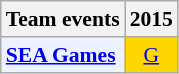<table class="wikitable" style="font-size: 90%; text-align:center">
<tr>
<th>Team events</th>
<th>2015</th>
</tr>
<tr>
<td bgcolor="#ECF2FF"; align="left"><strong><a href='#'>SEA Games</a></strong></td>
<td bgcolor=gold><a href='#'>G</a></td>
</tr>
</table>
